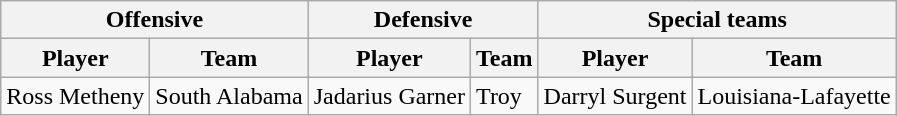<table class="wikitable">
<tr>
<th colspan="2">Offensive</th>
<th colspan="2">Defensive</th>
<th colspan="2">Special teams</th>
</tr>
<tr>
<th>Player</th>
<th>Team</th>
<th>Player</th>
<th>Team</th>
<th>Player</th>
<th>Team</th>
</tr>
<tr>
<td>Ross Metheny</td>
<td>South Alabama</td>
<td>Jadarius Garner</td>
<td>Troy</td>
<td>Darryl Surgent</td>
<td>Louisiana-Lafayette</td>
</tr>
</table>
